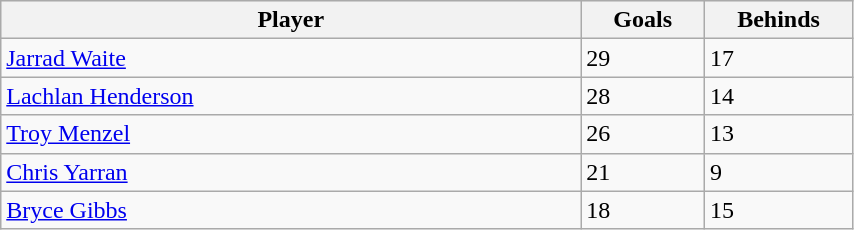<table class="wikitable sortable" style="width:45%;">
<tr style="background:#efefef;">
<th style="width:30%;">Player</th>
<th width=5%>Goals</th>
<th width=5%>Behinds</th>
</tr>
<tr>
<td><a href='#'>Jarrad Waite</a></td>
<td>29</td>
<td>17</td>
</tr>
<tr>
<td><a href='#'>Lachlan Henderson</a></td>
<td>28</td>
<td>14</td>
</tr>
<tr>
<td><a href='#'>Troy Menzel</a></td>
<td>26</td>
<td>13</td>
</tr>
<tr>
<td><a href='#'>Chris Yarran</a></td>
<td>21</td>
<td>9</td>
</tr>
<tr>
<td><a href='#'>Bryce Gibbs</a></td>
<td>18</td>
<td>15</td>
</tr>
</table>
